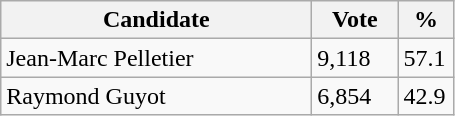<table class="wikitable">
<tr>
<th bgcolor="#DDDDFF" width="200px">Candidate</th>
<th bgcolor="#DDDDFF" width="50px">Vote</th>
<th bgcolor="#DDDDFF" width="30px">%</th>
</tr>
<tr>
<td>Jean-Marc Pelletier</td>
<td>9,118</td>
<td>57.1</td>
</tr>
<tr>
<td>Raymond Guyot</td>
<td>6,854</td>
<td>42.9</td>
</tr>
</table>
